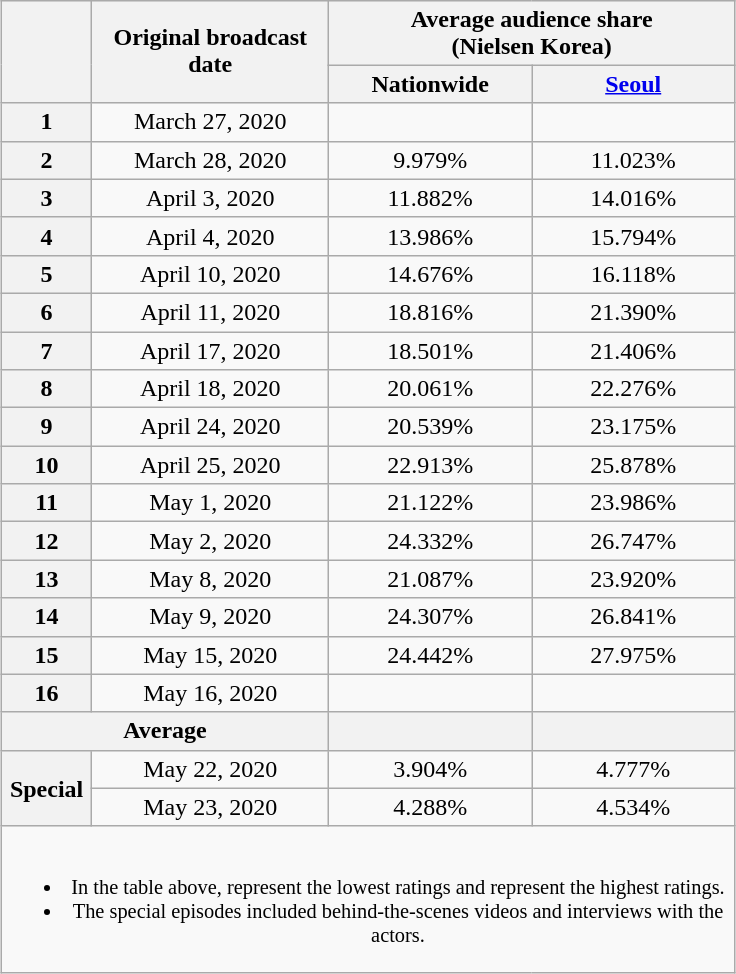<table class="wikitable" style="text-align:center;max-width:490px; margin-left: auto; margin-right: auto; border: none">
<tr>
</tr>
<tr>
<th rowspan="2"></th>
<th rowspan="2">Original broadcast date</th>
<th colspan="2">Average audience share<br>(Nielsen Korea)</th>
</tr>
<tr>
<th scope="col" style="width:8em">Nationwide</th>
<th scope="col" style="width:8em"><a href='#'>Seoul</a></th>
</tr>
<tr>
<th>1</th>
<td>March 27, 2020</td>
<td> </td>
<td> </td>
</tr>
<tr>
<th>2</th>
<td>March 28, 2020</td>
<td>9.979% </td>
<td>11.023% </td>
</tr>
<tr>
<th>3</th>
<td>April 3, 2020</td>
<td>11.882% </td>
<td>14.016% </td>
</tr>
<tr>
<th>4</th>
<td>April 4, 2020</td>
<td>13.986% </td>
<td>15.794% </td>
</tr>
<tr>
<th>5</th>
<td>April 10, 2020</td>
<td>14.676% </td>
<td>16.118% </td>
</tr>
<tr>
<th>6</th>
<td>April 11, 2020</td>
<td>18.816% </td>
<td>21.390% </td>
</tr>
<tr>
<th>7</th>
<td>April 17, 2020</td>
<td>18.501% </td>
<td>21.406% </td>
</tr>
<tr>
<th>8</th>
<td>April 18, 2020</td>
<td>20.061% </td>
<td>22.276% </td>
</tr>
<tr>
<th>9</th>
<td>April 24, 2020</td>
<td>20.539% </td>
<td>23.175% </td>
</tr>
<tr>
<th>10</th>
<td>April 25, 2020</td>
<td>22.913% </td>
<td>25.878% </td>
</tr>
<tr>
<th>11</th>
<td>May 1, 2020</td>
<td>21.122% </td>
<td>23.986% </td>
</tr>
<tr>
<th>12</th>
<td>May 2, 2020</td>
<td>24.332% </td>
<td>26.747% </td>
</tr>
<tr>
<th>13</th>
<td>May 8, 2020</td>
<td>21.087% </td>
<td>23.920% </td>
</tr>
<tr>
<th>14</th>
<td>May 9, 2020</td>
<td>24.307% </td>
<td>26.841% </td>
</tr>
<tr>
<th>15</th>
<td>May 15, 2020</td>
<td>24.442% </td>
<td>27.975% </td>
</tr>
<tr>
<th>16</th>
<td>May 16, 2020</td>
<td> </td>
<td> </td>
</tr>
<tr>
<th colspan="2">Average</th>
<th></th>
<th></th>
</tr>
<tr>
<th rowspan="2">Special</th>
<td>May 22, 2020</td>
<td>3.904%</td>
<td>4.777%</td>
</tr>
<tr>
<td>May 23, 2020</td>
<td>4.288%</td>
<td>4.534%</td>
</tr>
<tr>
<td colspan="4" style="font-size:85%"><br><ul><li>In the table above,  represent the lowest ratings and  represent the highest ratings.</li><li>The special episodes included behind-the-scenes videos and interviews with the actors.</li></ul></td>
</tr>
</table>
